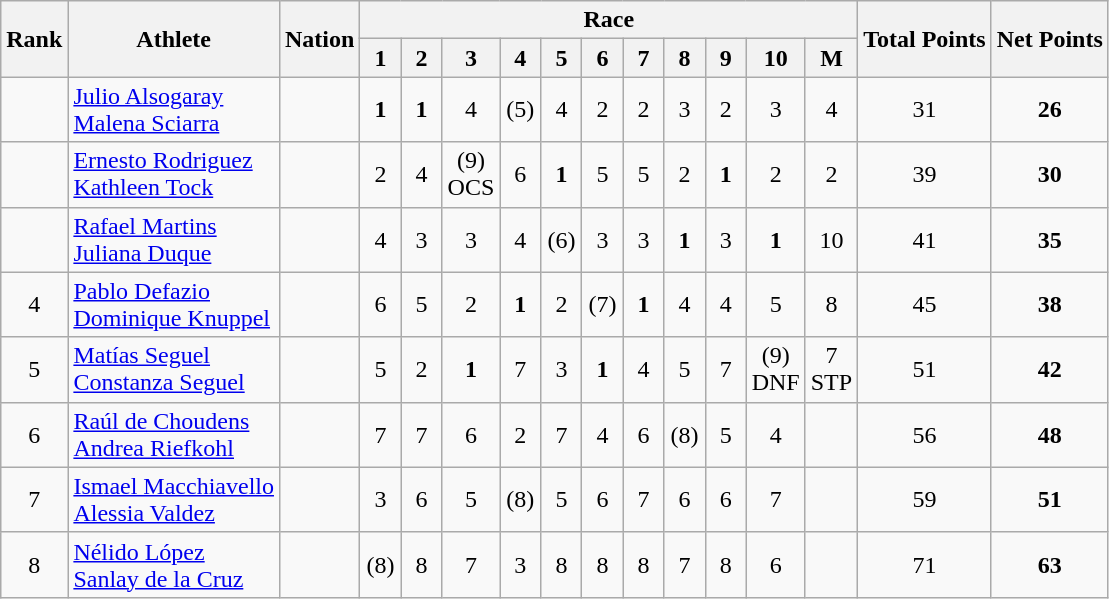<table class="wikitable" style="text-align:center">
<tr>
<th rowspan="2">Rank</th>
<th rowspan="2">Athlete</th>
<th rowspan="2">Nation</th>
<th colspan="11">Race</th>
<th rowspan="2">Total Points</th>
<th rowspan="2">Net Points</th>
</tr>
<tr>
<th width=20>1</th>
<th width=20>2</th>
<th width=20>3</th>
<th width=20>4</th>
<th width=20>5</th>
<th width=20>6</th>
<th width=20>7</th>
<th width=20>8</th>
<th width=20>9</th>
<th width=20>10</th>
<th width=20>M</th>
</tr>
<tr>
<td></td>
<td align=left><a href='#'>Julio Alsogaray</a><br><a href='#'>Malena Sciarra</a></td>
<td align=left></td>
<td><strong>1</strong></td>
<td><strong>1</strong></td>
<td>4</td>
<td>(5)</td>
<td>4</td>
<td>2</td>
<td>2</td>
<td>3</td>
<td>2</td>
<td>3</td>
<td>4</td>
<td>31</td>
<td><strong>26</strong></td>
</tr>
<tr>
<td></td>
<td align=left><a href='#'>Ernesto Rodriguez</a><br><a href='#'>Kathleen Tock</a></td>
<td align=left></td>
<td>2</td>
<td>4</td>
<td>(9) <br> OCS</td>
<td>6</td>
<td><strong>1</strong></td>
<td>5</td>
<td>5</td>
<td>2</td>
<td><strong>1</strong></td>
<td>2</td>
<td>2</td>
<td>39</td>
<td><strong>30</strong></td>
</tr>
<tr>
<td></td>
<td align=left><a href='#'>Rafael Martins</a><br><a href='#'>Juliana Duque</a></td>
<td align=left></td>
<td>4</td>
<td>3</td>
<td>3</td>
<td>4</td>
<td>(6)</td>
<td>3</td>
<td>3</td>
<td><strong>1</strong></td>
<td>3</td>
<td><strong>1</strong></td>
<td>10</td>
<td>41</td>
<td><strong>35</strong></td>
</tr>
<tr>
<td>4</td>
<td align=left><a href='#'>Pablo Defazio</a><br><a href='#'>Dominique Knuppel</a></td>
<td align=left></td>
<td>6</td>
<td>5</td>
<td>2</td>
<td><strong>1</strong></td>
<td>2</td>
<td>(7)</td>
<td><strong>1</strong></td>
<td>4</td>
<td>4</td>
<td>5</td>
<td>8</td>
<td>45</td>
<td><strong>38</strong></td>
</tr>
<tr>
<td>5</td>
<td align=left><a href='#'>Matías Seguel</a><br><a href='#'>Constanza Seguel</a></td>
<td align=left></td>
<td>5</td>
<td>2</td>
<td><strong>1</strong></td>
<td>7</td>
<td>3</td>
<td><strong>1</strong></td>
<td>4</td>
<td>5</td>
<td>7</td>
<td>(9)<br> DNF</td>
<td>7<br> STP</td>
<td>51</td>
<td><strong>42</strong></td>
</tr>
<tr>
<td>6</td>
<td align=left><a href='#'>Raúl de Choudens</a><br><a href='#'>Andrea Riefkohl</a></td>
<td align=left></td>
<td>7</td>
<td>7</td>
<td>6</td>
<td>2</td>
<td>7</td>
<td>4</td>
<td>6</td>
<td>(8)</td>
<td>5</td>
<td>4</td>
<td></td>
<td>56</td>
<td><strong>48</strong></td>
</tr>
<tr>
<td>7</td>
<td align=left><a href='#'>Ismael Macchiavello</a><br><a href='#'>Alessia Valdez</a></td>
<td align=left></td>
<td>3</td>
<td>6</td>
<td>5</td>
<td>(8)</td>
<td>5</td>
<td>6</td>
<td>7</td>
<td>6</td>
<td>6</td>
<td>7</td>
<td></td>
<td>59</td>
<td><strong>51</strong></td>
</tr>
<tr>
<td>8</td>
<td align=left><a href='#'>Nélido López</a><br><a href='#'>Sanlay de la Cruz</a></td>
<td align=left></td>
<td>(8)</td>
<td>8</td>
<td>7</td>
<td>3</td>
<td>8</td>
<td>8</td>
<td>8</td>
<td>7</td>
<td>8</td>
<td>6</td>
<td></td>
<td>71</td>
<td><strong>63</strong></td>
</tr>
</table>
